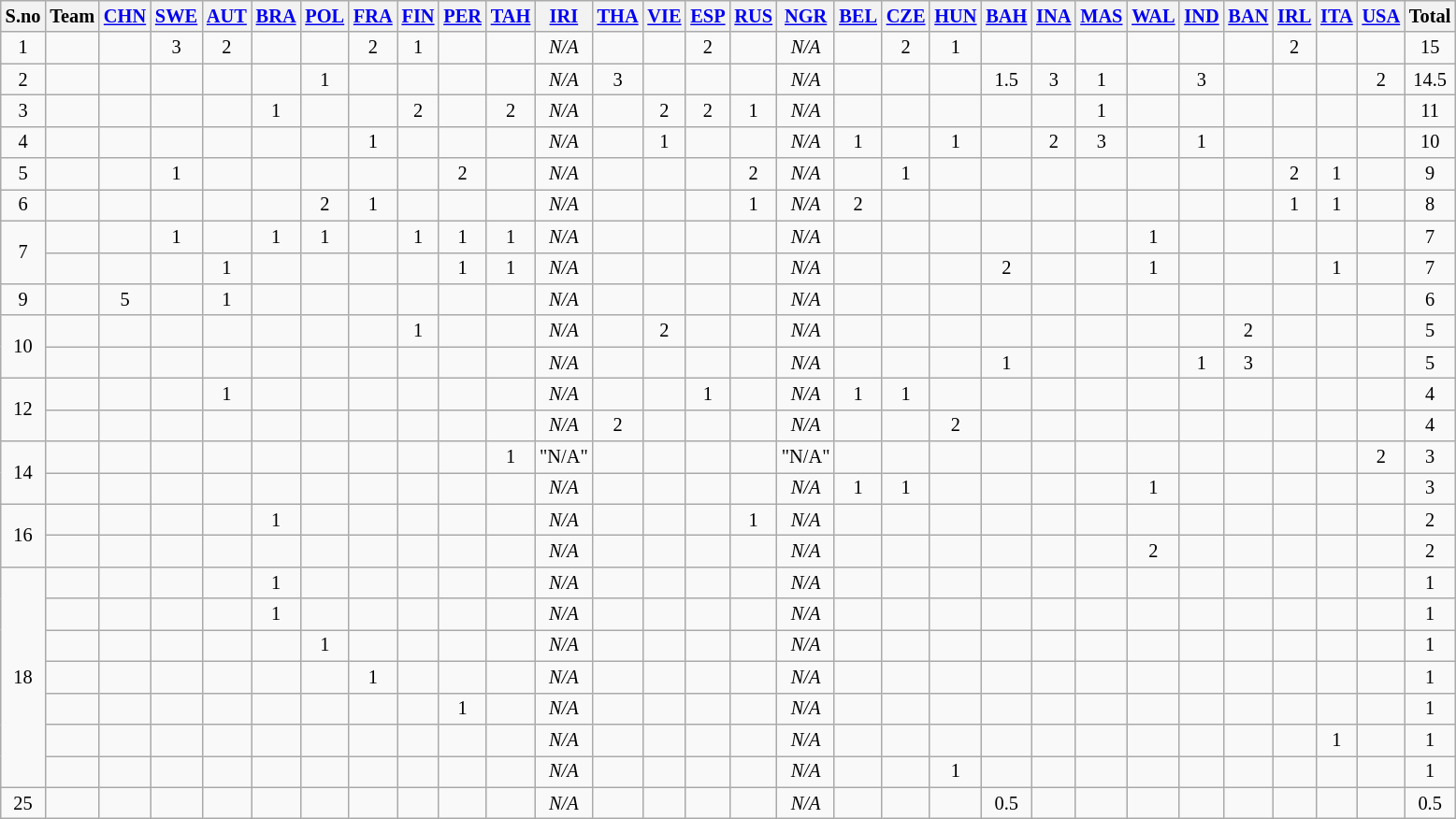<table class=wikitable style="font-size:85%; text-align:center">
<tr>
<th>S.no</th>
<th>Team</th>
<th><a href='#'>CHN</a></th>
<th><a href='#'>SWE</a></th>
<th><a href='#'>AUT</a></th>
<th><a href='#'>BRA</a></th>
<th><a href='#'>POL</a></th>
<th><a href='#'>FRA</a></th>
<th><a href='#'>FIN</a></th>
<th><a href='#'>PER</a></th>
<th><a href='#'>TAH</a></th>
<th><a href='#'>IRI</a></th>
<th><a href='#'>THA</a></th>
<th><a href='#'>VIE</a></th>
<th><a href='#'>ESP</a></th>
<th><a href='#'>RUS</a></th>
<th><a href='#'>NGR</a></th>
<th><a href='#'>BEL</a></th>
<th><a href='#'>CZE</a></th>
<th><a href='#'>HUN</a></th>
<th><a href='#'>BAH</a></th>
<th><a href='#'>INA</a></th>
<th><a href='#'>MAS</a></th>
<th><a href='#'>WAL</a></th>
<th><a href='#'>IND</a></th>
<th><a href='#'>BAN</a></th>
<th><a href='#'>IRL</a></th>
<th><a href='#'>ITA</a></th>
<th><a href='#'>USA</a></th>
<th>Total</th>
</tr>
<tr>
<td>1</td>
<td align=left></td>
<td></td>
<td>3</td>
<td>2</td>
<td></td>
<td></td>
<td>2</td>
<td>1</td>
<td></td>
<td></td>
<td align=center><em>N/A</em></td>
<td></td>
<td></td>
<td>2</td>
<td></td>
<td align=center><em>N/A</em></td>
<td></td>
<td>2</td>
<td>1</td>
<td></td>
<td></td>
<td></td>
<td></td>
<td></td>
<td></td>
<td>2</td>
<td></td>
<td></td>
<td>15</td>
</tr>
<tr>
<td>2</td>
<td align=left></td>
<td></td>
<td></td>
<td></td>
<td></td>
<td>1</td>
<td></td>
<td></td>
<td></td>
<td></td>
<td align=center><em>N/A</em></td>
<td>3</td>
<td></td>
<td></td>
<td></td>
<td align=center><em>N/A</em></td>
<td></td>
<td></td>
<td></td>
<td>1.5</td>
<td>3</td>
<td>1</td>
<td></td>
<td>3</td>
<td></td>
<td></td>
<td></td>
<td>2</td>
<td>14.5</td>
</tr>
<tr>
<td>3</td>
<td align=left></td>
<td></td>
<td></td>
<td></td>
<td>1</td>
<td></td>
<td></td>
<td>2</td>
<td></td>
<td>2</td>
<td align=center><em>N/A</em></td>
<td></td>
<td>2</td>
<td>2</td>
<td>1</td>
<td align=center><em>N/A</em></td>
<td></td>
<td></td>
<td></td>
<td></td>
<td></td>
<td>1</td>
<td></td>
<td></td>
<td></td>
<td></td>
<td></td>
<td></td>
<td>11</td>
</tr>
<tr>
<td>4</td>
<td align=left></td>
<td></td>
<td></td>
<td></td>
<td></td>
<td></td>
<td>1</td>
<td></td>
<td></td>
<td></td>
<td align=center><em>N/A</em></td>
<td></td>
<td>1</td>
<td></td>
<td></td>
<td align=center><em>N/A</em></td>
<td>1</td>
<td></td>
<td>1</td>
<td></td>
<td>2</td>
<td>3</td>
<td></td>
<td>1</td>
<td></td>
<td></td>
<td></td>
<td></td>
<td>10</td>
</tr>
<tr>
<td>5</td>
<td align=left></td>
<td></td>
<td>1</td>
<td></td>
<td></td>
<td></td>
<td></td>
<td></td>
<td>2</td>
<td></td>
<td align=center><em>N/A</em></td>
<td></td>
<td></td>
<td></td>
<td>2</td>
<td align=center><em>N/A</em></td>
<td></td>
<td>1</td>
<td></td>
<td></td>
<td></td>
<td></td>
<td></td>
<td></td>
<td></td>
<td>2</td>
<td>1</td>
<td></td>
<td>9</td>
</tr>
<tr>
<td>6</td>
<td align=left></td>
<td></td>
<td></td>
<td></td>
<td></td>
<td>2</td>
<td>1</td>
<td></td>
<td></td>
<td></td>
<td align=center><em>N/A</em></td>
<td></td>
<td></td>
<td></td>
<td>1</td>
<td align=center><em>N/A</em></td>
<td>2</td>
<td></td>
<td></td>
<td></td>
<td></td>
<td></td>
<td></td>
<td></td>
<td></td>
<td>1</td>
<td>1</td>
<td></td>
<td>8</td>
</tr>
<tr>
<td rowspan=2>7</td>
<td align=left></td>
<td></td>
<td>1</td>
<td></td>
<td>1</td>
<td>1</td>
<td></td>
<td>1</td>
<td>1</td>
<td>1</td>
<td align=center><em>N/A</em></td>
<td></td>
<td></td>
<td></td>
<td></td>
<td align=center><em>N/A</em></td>
<td></td>
<td></td>
<td></td>
<td></td>
<td></td>
<td></td>
<td>1</td>
<td></td>
<td></td>
<td></td>
<td></td>
<td></td>
<td>7</td>
</tr>
<tr>
<td align=left></td>
<td></td>
<td></td>
<td>1</td>
<td></td>
<td></td>
<td></td>
<td></td>
<td>1</td>
<td>1</td>
<td align=center><em>N/A</em></td>
<td></td>
<td></td>
<td></td>
<td></td>
<td align=center><em>N/A</em></td>
<td></td>
<td></td>
<td></td>
<td>2</td>
<td></td>
<td></td>
<td>1</td>
<td></td>
<td></td>
<td></td>
<td>1</td>
<td></td>
<td>7</td>
</tr>
<tr>
<td>9</td>
<td align=left></td>
<td>5</td>
<td></td>
<td>1</td>
<td></td>
<td></td>
<td></td>
<td></td>
<td></td>
<td></td>
<td align=center><em>N/A</em></td>
<td></td>
<td></td>
<td></td>
<td></td>
<td align=center><em>N/A</em></td>
<td></td>
<td></td>
<td></td>
<td></td>
<td></td>
<td></td>
<td></td>
<td></td>
<td></td>
<td></td>
<td></td>
<td></td>
<td>6</td>
</tr>
<tr>
<td rowspan=2>10</td>
<td align=left></td>
<td></td>
<td></td>
<td></td>
<td></td>
<td></td>
<td></td>
<td>1</td>
<td></td>
<td></td>
<td align=center><em>N/A</em></td>
<td></td>
<td>2</td>
<td></td>
<td></td>
<td align=center><em>N/A</em></td>
<td></td>
<td></td>
<td></td>
<td></td>
<td></td>
<td></td>
<td></td>
<td></td>
<td>2</td>
<td></td>
<td></td>
<td></td>
<td>5</td>
</tr>
<tr>
<td align=left></td>
<td></td>
<td></td>
<td></td>
<td></td>
<td></td>
<td></td>
<td></td>
<td></td>
<td></td>
<td align=center><em>N/A</em></td>
<td></td>
<td></td>
<td></td>
<td></td>
<td align=center><em>N/A</em></td>
<td></td>
<td></td>
<td></td>
<td>1</td>
<td></td>
<td></td>
<td></td>
<td>1</td>
<td>3</td>
<td></td>
<td></td>
<td></td>
<td>5</td>
</tr>
<tr>
<td rowspan=2>12</td>
<td align=left></td>
<td></td>
<td></td>
<td>1</td>
<td></td>
<td></td>
<td></td>
<td></td>
<td></td>
<td></td>
<td align=center><em>N/A</em></td>
<td></td>
<td></td>
<td>1</td>
<td></td>
<td align=center><em>N/A</em></td>
<td>1</td>
<td>1</td>
<td></td>
<td></td>
<td></td>
<td></td>
<td></td>
<td></td>
<td></td>
<td></td>
<td></td>
<td></td>
<td>4</td>
</tr>
<tr>
<td align=left></td>
<td></td>
<td></td>
<td></td>
<td></td>
<td></td>
<td></td>
<td></td>
<td></td>
<td></td>
<td align=center><em>N/A</em></td>
<td>2</td>
<td></td>
<td></td>
<td></td>
<td align=center><em>N/A</em></td>
<td></td>
<td></td>
<td>2</td>
<td></td>
<td></td>
<td></td>
<td></td>
<td></td>
<td></td>
<td></td>
<td></td>
<td></td>
<td>4</td>
</tr>
<tr>
<td rowspan=2>14</td>
<td align=left></td>
<td></td>
<td></td>
<td></td>
<td></td>
<td></td>
<td></td>
<td></td>
<td></td>
<td>1</td>
<td align=center>"N/A"</td>
<td></td>
<td></td>
<td></td>
<td></td>
<td align=center>"N/A"</td>
<td></td>
<td></td>
<td></td>
<td></td>
<td></td>
<td></td>
<td></td>
<td></td>
<td></td>
<td></td>
<td></td>
<td>2</td>
<td>3</td>
</tr>
<tr>
<td align=left></td>
<td></td>
<td></td>
<td></td>
<td></td>
<td></td>
<td></td>
<td></td>
<td></td>
<td></td>
<td align=center><em>N/A</em></td>
<td></td>
<td></td>
<td></td>
<td></td>
<td align=center><em>N/A</em></td>
<td>1</td>
<td>1</td>
<td></td>
<td></td>
<td></td>
<td></td>
<td>1</td>
<td></td>
<td></td>
<td></td>
<td></td>
<td></td>
<td>3</td>
</tr>
<tr>
<td rowspan=2>16</td>
<td align=left></td>
<td></td>
<td></td>
<td></td>
<td>1</td>
<td></td>
<td></td>
<td></td>
<td></td>
<td></td>
<td align=center><em>N/A</em></td>
<td></td>
<td></td>
<td></td>
<td>1</td>
<td align=center><em>N/A</em></td>
<td></td>
<td></td>
<td></td>
<td></td>
<td></td>
<td></td>
<td></td>
<td></td>
<td></td>
<td></td>
<td></td>
<td></td>
<td>2</td>
</tr>
<tr>
<td align=left></td>
<td></td>
<td></td>
<td></td>
<td></td>
<td></td>
<td></td>
<td></td>
<td></td>
<td></td>
<td align=center><em>N/A</em></td>
<td></td>
<td></td>
<td></td>
<td></td>
<td align=center><em>N/A</em></td>
<td></td>
<td></td>
<td></td>
<td></td>
<td></td>
<td></td>
<td>2</td>
<td></td>
<td></td>
<td></td>
<td></td>
<td></td>
<td>2</td>
</tr>
<tr>
<td rowspan=7>18</td>
<td align=left></td>
<td></td>
<td></td>
<td></td>
<td>1</td>
<td></td>
<td></td>
<td></td>
<td></td>
<td></td>
<td align=center><em>N/A</em></td>
<td></td>
<td></td>
<td></td>
<td></td>
<td align=center><em>N/A</em></td>
<td></td>
<td></td>
<td></td>
<td></td>
<td></td>
<td></td>
<td></td>
<td></td>
<td></td>
<td></td>
<td></td>
<td></td>
<td>1</td>
</tr>
<tr>
<td align=left></td>
<td></td>
<td></td>
<td></td>
<td>1</td>
<td></td>
<td></td>
<td></td>
<td></td>
<td></td>
<td align=center><em>N/A</em></td>
<td></td>
<td></td>
<td></td>
<td></td>
<td align=center><em>N/A</em></td>
<td></td>
<td></td>
<td></td>
<td></td>
<td></td>
<td></td>
<td></td>
<td></td>
<td></td>
<td></td>
<td></td>
<td></td>
<td>1</td>
</tr>
<tr>
<td align=left></td>
<td></td>
<td></td>
<td></td>
<td></td>
<td>1</td>
<td></td>
<td></td>
<td></td>
<td></td>
<td align=center><em>N/A</em></td>
<td></td>
<td></td>
<td></td>
<td></td>
<td align=center><em>N/A</em></td>
<td></td>
<td></td>
<td></td>
<td></td>
<td></td>
<td></td>
<td></td>
<td></td>
<td></td>
<td></td>
<td></td>
<td></td>
<td>1</td>
</tr>
<tr>
<td align=left></td>
<td></td>
<td></td>
<td></td>
<td></td>
<td></td>
<td>1</td>
<td></td>
<td></td>
<td></td>
<td align=center><em>N/A</em></td>
<td></td>
<td></td>
<td></td>
<td></td>
<td align=center><em>N/A</em></td>
<td></td>
<td></td>
<td></td>
<td></td>
<td></td>
<td></td>
<td></td>
<td></td>
<td></td>
<td></td>
<td></td>
<td></td>
<td>1</td>
</tr>
<tr>
<td align=left></td>
<td></td>
<td></td>
<td></td>
<td></td>
<td></td>
<td></td>
<td></td>
<td>1</td>
<td></td>
<td align=center><em>N/A</em></td>
<td></td>
<td></td>
<td></td>
<td></td>
<td align=center><em>N/A</em></td>
<td></td>
<td></td>
<td></td>
<td></td>
<td></td>
<td></td>
<td></td>
<td></td>
<td></td>
<td></td>
<td></td>
<td></td>
<td>1</td>
</tr>
<tr>
<td align=left></td>
<td></td>
<td></td>
<td></td>
<td></td>
<td></td>
<td></td>
<td></td>
<td></td>
<td></td>
<td align=center><em>N/A</em></td>
<td></td>
<td></td>
<td></td>
<td></td>
<td align=center><em>N/A</em></td>
<td></td>
<td></td>
<td></td>
<td></td>
<td></td>
<td></td>
<td></td>
<td></td>
<td></td>
<td></td>
<td>1</td>
<td></td>
<td>1</td>
</tr>
<tr>
<td align=left></td>
<td></td>
<td></td>
<td></td>
<td></td>
<td></td>
<td></td>
<td></td>
<td></td>
<td></td>
<td align=center><em>N/A</em></td>
<td></td>
<td></td>
<td></td>
<td></td>
<td align=center><em>N/A</em></td>
<td></td>
<td></td>
<td>1</td>
<td></td>
<td></td>
<td></td>
<td></td>
<td></td>
<td></td>
<td></td>
<td></td>
<td></td>
<td>1</td>
</tr>
<tr>
<td>25</td>
<td align=left></td>
<td></td>
<td></td>
<td></td>
<td></td>
<td></td>
<td></td>
<td></td>
<td></td>
<td></td>
<td align=center><em>N/A</em></td>
<td></td>
<td></td>
<td></td>
<td></td>
<td align=center><em>N/A</em></td>
<td></td>
<td></td>
<td></td>
<td>0.5</td>
<td></td>
<td></td>
<td></td>
<td></td>
<td></td>
<td></td>
<td></td>
<td></td>
<td>0.5</td>
</tr>
</table>
